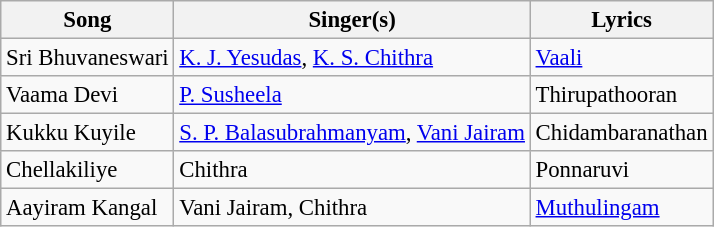<table class="wikitable tracklist" style="font-size:95%;">
<tr>
<th>Song</th>
<th>Singer(s)</th>
<th>Lyrics</th>
</tr>
<tr>
<td>Sri Bhuvaneswari</td>
<td><a href='#'>K. J. Yesudas</a>, <a href='#'>K. S. Chithra</a></td>
<td><a href='#'>Vaali</a></td>
</tr>
<tr>
<td>Vaama Devi</td>
<td><a href='#'>P. Susheela</a></td>
<td>Thirupathooran</td>
</tr>
<tr>
<td>Kukku Kuyile</td>
<td><a href='#'>S. P. Balasubrahmanyam</a>, <a href='#'>Vani Jairam</a></td>
<td>Chidambaranathan</td>
</tr>
<tr>
<td>Chellakiliye</td>
<td>Chithra</td>
<td>Ponnaruvi</td>
</tr>
<tr>
<td>Aayiram Kangal</td>
<td>Vani Jairam, Chithra</td>
<td><a href='#'>Muthulingam</a></td>
</tr>
</table>
